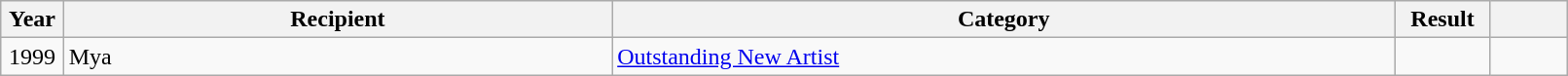<table class="wikitable plainrowheaders" style="width:85%;">
<tr>
<th scope="col" style="width:4%;">Year</th>
<th scope="col" style="width:35%;">Recipient</th>
<th scope="col" style="width:50%;">Category</th>
<th scope="col" style="width:6%;">Result</th>
<th scope="col" style="width:6%;"></th>
</tr>
<tr>
<td align="center">1999</td>
<td>Mya</td>
<td><a href='#'>Outstanding New Artist</a></td>
<td></td>
<td></td>
</tr>
</table>
